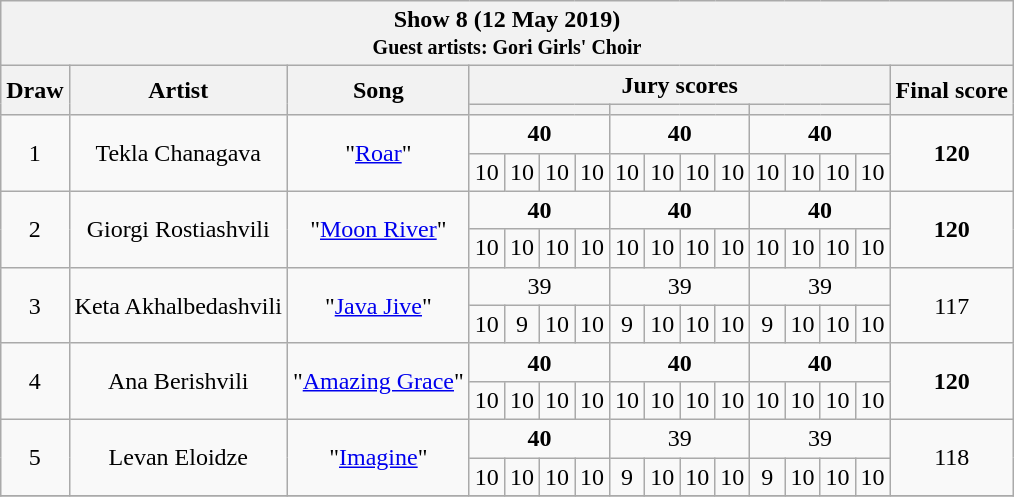<table class="sortable wikitable" style="text-align:center;margin:1em auto 1em auto">
<tr>
<th colspan=16>Show 8 (12 May 2019)<br><small>Guest artists: Gori Girls' Choir</small></th>
</tr>
<tr>
<th rowspan="2">Draw</th>
<th rowspan="2">Artist</th>
<th rowspan="2">Song</th>
<th colspan="12">Jury scores</th>
<th rowspan="2">Final score</th>
</tr>
<tr>
<th colspan="4"><small></small></th>
<th colspan="4"><small></small></th>
<th colspan="4"><small></small></th>
</tr>
<tr>
<td rowspan=2>1</td>
<td rowspan=2>Tekla Chanagava</td>
<td rowspan=2>"<a href='#'>Roar</a>"</td>
<td colspan=4><strong>40</strong></td>
<td colspan=4><strong>40</strong></td>
<td colspan=4><strong>40</strong></td>
<td rowspan=2><strong>120</strong></td>
</tr>
<tr>
<td>10</td>
<td>10</td>
<td>10</td>
<td>10</td>
<td>10</td>
<td>10</td>
<td>10</td>
<td>10</td>
<td>10</td>
<td>10</td>
<td>10</td>
<td>10</td>
</tr>
<tr>
<td rowspan=2>2</td>
<td rowspan=2>Giorgi Rostiashvili</td>
<td rowspan=2>"<a href='#'>Moon River</a>"</td>
<td colspan=4><strong>40</strong></td>
<td colspan=4><strong>40</strong></td>
<td colspan=4><strong>40</strong></td>
<td rowspan=2><strong>120</strong></td>
</tr>
<tr>
<td>10</td>
<td>10</td>
<td>10</td>
<td>10</td>
<td>10</td>
<td>10</td>
<td>10</td>
<td>10</td>
<td>10</td>
<td>10</td>
<td>10</td>
<td>10</td>
</tr>
<tr>
<td rowspan=2>3</td>
<td rowspan=2>Keta Akhalbedashvili</td>
<td rowspan=2>"<a href='#'>Java Jive</a>"</td>
<td colspan=4>39</td>
<td colspan=4>39</td>
<td colspan=4>39</td>
<td rowspan=2>117</td>
</tr>
<tr>
<td>10</td>
<td>9</td>
<td>10</td>
<td>10</td>
<td>9</td>
<td>10</td>
<td>10</td>
<td>10</td>
<td>9</td>
<td>10</td>
<td>10</td>
<td>10</td>
</tr>
<tr>
<td rowspan=2>4</td>
<td rowspan=2>Ana Berishvili</td>
<td rowspan=2>"<a href='#'>Amazing Grace</a>"</td>
<td colspan=4><strong>40</strong></td>
<td colspan=4><strong>40</strong></td>
<td colspan=4><strong>40</strong></td>
<td rowspan=2><strong>120</strong></td>
</tr>
<tr>
<td>10</td>
<td>10</td>
<td>10</td>
<td>10</td>
<td>10</td>
<td>10</td>
<td>10</td>
<td>10</td>
<td>10</td>
<td>10</td>
<td>10</td>
<td>10</td>
</tr>
<tr>
<td rowspan=2>5</td>
<td rowspan=2>Levan Eloidze</td>
<td rowspan=2>"<a href='#'>Imagine</a>"</td>
<td colspan=4><strong>40</strong></td>
<td colspan=4>39</td>
<td colspan=4>39</td>
<td rowspan=2>118</td>
</tr>
<tr>
<td>10</td>
<td>10</td>
<td>10</td>
<td>10</td>
<td>9</td>
<td>10</td>
<td>10</td>
<td>10</td>
<td>9</td>
<td>10</td>
<td>10</td>
<td>10</td>
</tr>
<tr>
</tr>
</table>
